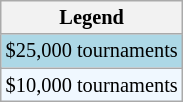<table class="wikitable" style="font-size:85%">
<tr>
<th>Legend</th>
</tr>
<tr style="background:lightblue;">
<td>$25,000 tournaments</td>
</tr>
<tr style="background:#f0f8ff;">
<td>$10,000 tournaments</td>
</tr>
</table>
